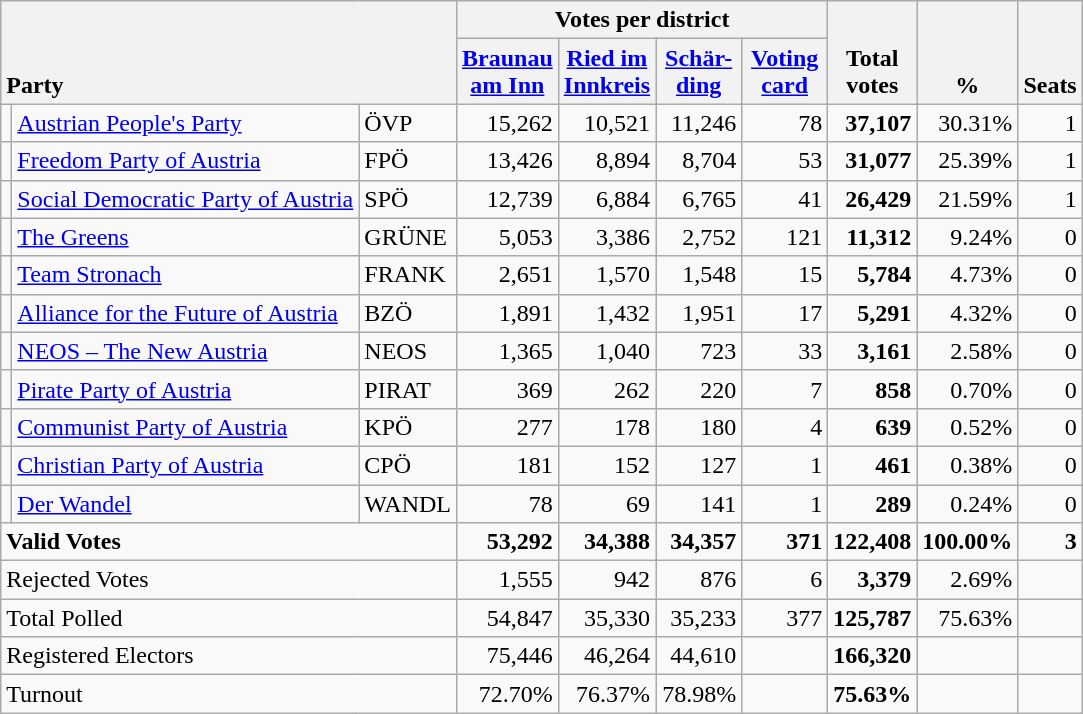<table class="wikitable" border="1" style="text-align:right;">
<tr>
<th style="text-align:left;" valign=bottom rowspan=2 colspan=3>Party</th>
<th colspan=4>Votes per district</th>
<th align=center valign=bottom rowspan=2 width="50">Total<br>votes</th>
<th align=center valign=bottom rowspan=2 width="50">%</th>
<th align=center valign=bottom rowspan=2>Seats</th>
</tr>
<tr>
<th align=center valign=bottom width="50"><a href='#'>Braunau<br>am Inn</a></th>
<th align=center valign=bottom width="50"><a href='#'>Ried im<br>Innkreis</a></th>
<th align=center valign=bottom width="50"><a href='#'>Schär-<br>ding</a></th>
<th align=center valign=bottom width="50"><a href='#'>Voting<br>card</a></th>
</tr>
<tr>
<td></td>
<td align=left><a href='#'>Austrian People's Party</a></td>
<td align=left>ÖVP</td>
<td>15,262</td>
<td>10,521</td>
<td>11,246</td>
<td>78</td>
<td><strong>37,107</strong></td>
<td>30.31%</td>
<td>1</td>
</tr>
<tr>
<td></td>
<td align=left><a href='#'>Freedom Party of Austria</a></td>
<td align=left>FPÖ</td>
<td>13,426</td>
<td>8,894</td>
<td>8,704</td>
<td>53</td>
<td><strong>31,077</strong></td>
<td>25.39%</td>
<td>1</td>
</tr>
<tr>
<td></td>
<td align=left style="white-space: nowrap;"><a href='#'>Social Democratic Party of Austria</a></td>
<td align=left>SPÖ</td>
<td>12,739</td>
<td>6,884</td>
<td>6,765</td>
<td>41</td>
<td><strong>26,429</strong></td>
<td>21.59%</td>
<td>1</td>
</tr>
<tr>
<td></td>
<td align=left><a href='#'>The Greens</a></td>
<td align=left>GRÜNE</td>
<td>5,053</td>
<td>3,386</td>
<td>2,752</td>
<td>121</td>
<td><strong>11,312</strong></td>
<td>9.24%</td>
<td>0</td>
</tr>
<tr>
<td></td>
<td align=left><a href='#'>Team Stronach</a></td>
<td align=left>FRANK</td>
<td>2,651</td>
<td>1,570</td>
<td>1,548</td>
<td>15</td>
<td><strong>5,784</strong></td>
<td>4.73%</td>
<td>0</td>
</tr>
<tr>
<td></td>
<td align=left><a href='#'>Alliance for the Future of Austria</a></td>
<td align=left>BZÖ</td>
<td>1,891</td>
<td>1,432</td>
<td>1,951</td>
<td>17</td>
<td><strong>5,291</strong></td>
<td>4.32%</td>
<td>0</td>
</tr>
<tr>
<td></td>
<td align=left><a href='#'>NEOS – The New Austria</a></td>
<td align=left>NEOS</td>
<td>1,365</td>
<td>1,040</td>
<td>723</td>
<td>33</td>
<td><strong>3,161</strong></td>
<td>2.58%</td>
<td>0</td>
</tr>
<tr>
<td></td>
<td align=left><a href='#'>Pirate Party of Austria</a></td>
<td align=left>PIRAT</td>
<td>369</td>
<td>262</td>
<td>220</td>
<td>7</td>
<td><strong>858</strong></td>
<td>0.70%</td>
<td>0</td>
</tr>
<tr>
<td></td>
<td align=left><a href='#'>Communist Party of Austria</a></td>
<td align=left>KPÖ</td>
<td>277</td>
<td>178</td>
<td>180</td>
<td>4</td>
<td><strong>639</strong></td>
<td>0.52%</td>
<td>0</td>
</tr>
<tr>
<td></td>
<td align=left><a href='#'>Christian Party of Austria</a></td>
<td align=left>CPÖ</td>
<td>181</td>
<td>152</td>
<td>127</td>
<td>1</td>
<td><strong>461</strong></td>
<td>0.38%</td>
<td>0</td>
</tr>
<tr>
<td></td>
<td align=left><a href='#'>Der Wandel</a></td>
<td align=left>WANDL</td>
<td>78</td>
<td>69</td>
<td>141</td>
<td>1</td>
<td><strong>289</strong></td>
<td>0.24%</td>
<td>0</td>
</tr>
<tr style="font-weight:bold">
<td align=left colspan=3>Valid Votes</td>
<td>53,292</td>
<td>34,388</td>
<td>34,357</td>
<td>371</td>
<td>122,408</td>
<td>100.00%</td>
<td>3</td>
</tr>
<tr>
<td align=left colspan=3>Rejected Votes</td>
<td>1,555</td>
<td>942</td>
<td>876</td>
<td>6</td>
<td><strong>3,379</strong></td>
<td>2.69%</td>
<td></td>
</tr>
<tr>
<td align=left colspan=3>Total Polled</td>
<td>54,847</td>
<td>35,330</td>
<td>35,233</td>
<td>377</td>
<td><strong>125,787</strong></td>
<td>75.63%</td>
<td></td>
</tr>
<tr>
<td align=left colspan=3>Registered Electors</td>
<td>75,446</td>
<td>46,264</td>
<td>44,610</td>
<td></td>
<td><strong>166,320</strong></td>
<td></td>
<td></td>
</tr>
<tr>
<td align=left colspan=3>Turnout</td>
<td>72.70%</td>
<td>76.37%</td>
<td>78.98%</td>
<td></td>
<td><strong>75.63%</strong></td>
<td></td>
<td></td>
</tr>
</table>
